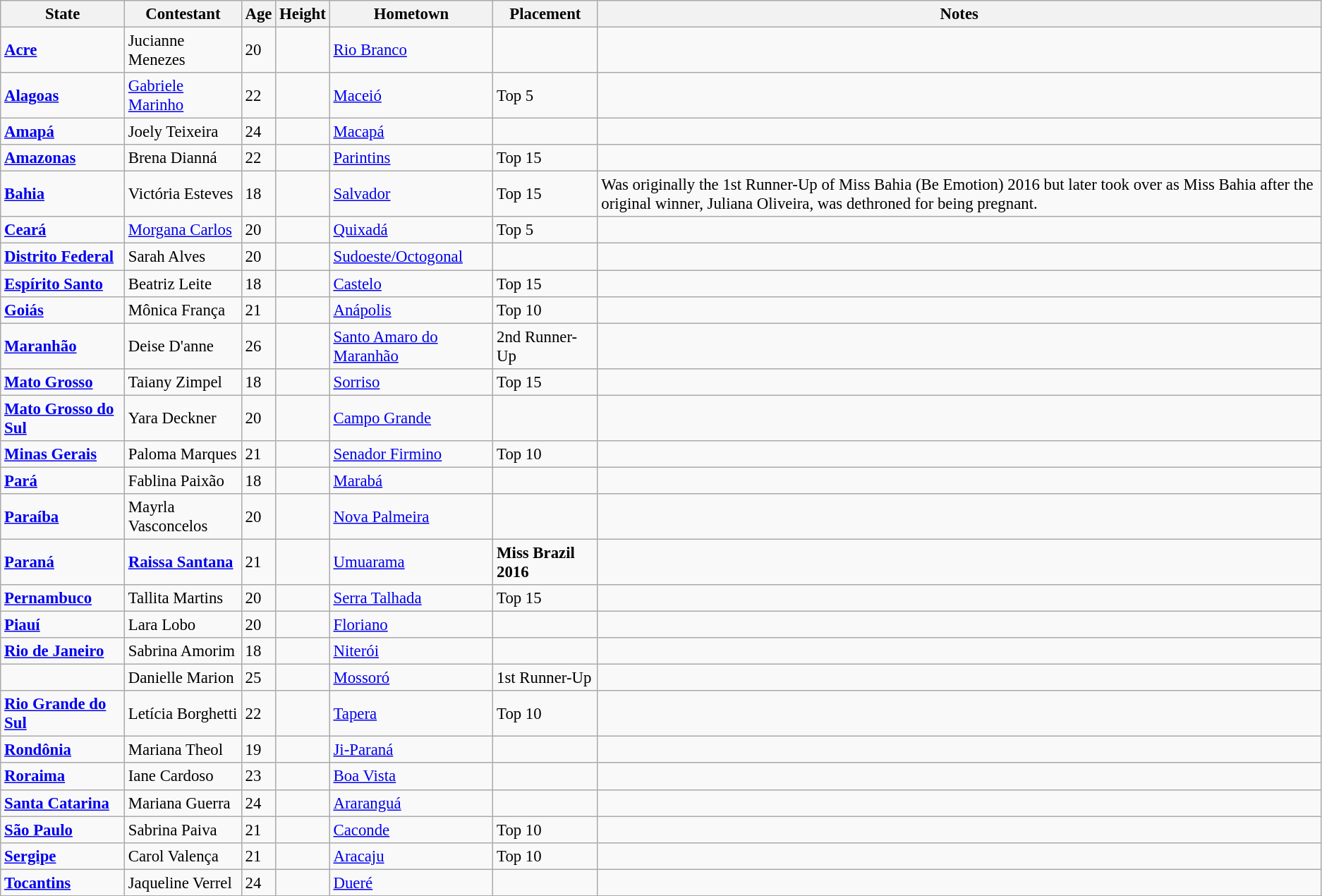<table class="wikitable sortable" style="font-size: 95%;">
<tr>
<th>State</th>
<th>Contestant</th>
<th>Age</th>
<th>Height</th>
<th>Hometown</th>
<th>Placement</th>
<th>Notes</th>
</tr>
<tr>
<td><strong> <a href='#'>Acre</a></strong></td>
<td>Jucianne Menezes</td>
<td>20</td>
<td></td>
<td><a href='#'>Rio Branco</a></td>
<td></td>
<td></td>
</tr>
<tr>
<td><strong> <a href='#'>Alagoas</a></strong></td>
<td><a href='#'>Gabriele Marinho</a></td>
<td>22</td>
<td></td>
<td><a href='#'>Maceió</a></td>
<td>Top 5</td>
<td></td>
</tr>
<tr>
<td><strong> <a href='#'>Amapá</a></strong></td>
<td>Joely Teixeira</td>
<td>24</td>
<td></td>
<td><a href='#'>Macapá</a></td>
<td></td>
<td></td>
</tr>
<tr>
<td><strong> <a href='#'>Amazonas</a></strong></td>
<td>Brena Dianná</td>
<td>22</td>
<td></td>
<td><a href='#'>Parintins</a></td>
<td>Top 15</td>
<td></td>
</tr>
<tr>
<td><strong> <a href='#'>Bahia</a></strong></td>
<td>Victória Esteves</td>
<td>18</td>
<td></td>
<td><a href='#'>Salvador</a></td>
<td>Top 15</td>
<td>Was originally the 1st Runner-Up of Miss Bahia (Be Emotion) 2016 but later took over as Miss Bahia after the original winner, Juliana Oliveira, was dethroned for being pregnant.</td>
</tr>
<tr>
<td><strong> <a href='#'>Ceará</a></strong></td>
<td><a href='#'>Morgana Carlos</a></td>
<td>20</td>
<td></td>
<td><a href='#'>Quixadá</a></td>
<td>Top 5</td>
<td></td>
</tr>
<tr>
<td><strong> <a href='#'>Distrito Federal</a></strong></td>
<td>Sarah Alves</td>
<td>20</td>
<td></td>
<td><a href='#'>Sudoeste/Octogonal</a></td>
<td></td>
<td></td>
</tr>
<tr>
<td><strong> <a href='#'>Espírito Santo</a></strong></td>
<td>Beatriz Leite</td>
<td>18</td>
<td></td>
<td><a href='#'>Castelo</a></td>
<td>Top 15</td>
<td></td>
</tr>
<tr>
<td><strong> <a href='#'>Goiás</a></strong></td>
<td>Mônica França</td>
<td>21</td>
<td></td>
<td><a href='#'>Anápolis</a></td>
<td>Top 10</td>
<td></td>
</tr>
<tr>
<td><strong> <a href='#'>Maranhão</a></strong></td>
<td>Deise D'anne</td>
<td>26</td>
<td></td>
<td><a href='#'>Santo Amaro do Maranhão</a></td>
<td>2nd Runner-Up</td>
<td></td>
</tr>
<tr>
<td><strong> <a href='#'>Mato Grosso</a></strong></td>
<td>Taiany Zimpel</td>
<td>18</td>
<td></td>
<td><a href='#'>Sorriso</a></td>
<td>Top 15</td>
<td></td>
</tr>
<tr>
<td><strong> <a href='#'>Mato Grosso do Sul</a></strong></td>
<td>Yara Deckner</td>
<td>20</td>
<td></td>
<td><a href='#'>Campo Grande</a></td>
<td></td>
<td></td>
</tr>
<tr>
<td><strong> <a href='#'>Minas Gerais</a></strong></td>
<td>Paloma Marques</td>
<td>21</td>
<td></td>
<td><a href='#'>Senador Firmino</a></td>
<td>Top 10</td>
<td></td>
</tr>
<tr>
<td><strong> <a href='#'>Pará</a></strong></td>
<td>Fablina Paixão</td>
<td>18</td>
<td></td>
<td><a href='#'>Marabá</a></td>
<td></td>
<td></td>
</tr>
<tr>
<td><strong> <a href='#'>Paraíba</a></strong></td>
<td>Mayrla Vasconcelos</td>
<td>20</td>
<td></td>
<td><a href='#'>Nova Palmeira</a></td>
<td></td>
<td></td>
</tr>
<tr>
<td><strong> <a href='#'>Paraná</a></strong></td>
<td><strong><a href='#'>Raissa Santana</a></strong></td>
<td>21</td>
<td></td>
<td><a href='#'>Umuarama</a></td>
<td><strong>Miss Brazil 2016</strong></td>
<td></td>
</tr>
<tr>
<td><strong> <a href='#'>Pernambuco</a></strong></td>
<td>Tallita Martins</td>
<td>20</td>
<td></td>
<td><a href='#'>Serra Talhada</a></td>
<td>Top 15</td>
<td></td>
</tr>
<tr>
<td><strong> <a href='#'>Piauí</a></strong></td>
<td>Lara Lobo</td>
<td>20</td>
<td></td>
<td><a href='#'>Floriano</a></td>
<td></td>
<td></td>
</tr>
<tr>
<td><strong> <a href='#'>Rio de Janeiro</a></strong></td>
<td>Sabrina Amorim</td>
<td>18</td>
<td></td>
<td><a href='#'>Niterói</a></td>
<td></td>
<td></td>
</tr>
<tr>
<td></td>
<td>Danielle Marion</td>
<td>25</td>
<td></td>
<td><a href='#'>Mossoró</a></td>
<td>1st Runner-Up</td>
<td></td>
</tr>
<tr>
<td><strong> <a href='#'>Rio Grande do Sul</a></strong></td>
<td>Letícia Borghetti</td>
<td>22</td>
<td></td>
<td><a href='#'>Tapera</a></td>
<td>Top 10</td>
<td></td>
</tr>
<tr>
<td><strong> <a href='#'>Rondônia</a></strong></td>
<td>Mariana Theol</td>
<td>19</td>
<td></td>
<td><a href='#'>Ji-Paraná</a></td>
<td></td>
<td></td>
</tr>
<tr>
<td><strong> <a href='#'>Roraima</a></strong></td>
<td>Iane Cardoso</td>
<td>23</td>
<td></td>
<td><a href='#'>Boa Vista</a></td>
<td></td>
<td></td>
</tr>
<tr>
<td><strong> <a href='#'>Santa Catarina</a></strong></td>
<td>Mariana Guerra</td>
<td>24</td>
<td></td>
<td><a href='#'>Araranguá</a></td>
<td></td>
<td></td>
</tr>
<tr>
<td><strong> <a href='#'>São Paulo</a></strong></td>
<td>Sabrina Paiva</td>
<td>21</td>
<td></td>
<td><a href='#'>Caconde</a></td>
<td>Top 10</td>
<td></td>
</tr>
<tr>
<td><strong> <a href='#'>Sergipe</a></strong></td>
<td>Carol Valença</td>
<td>21</td>
<td></td>
<td><a href='#'>Aracaju</a></td>
<td>Top 10</td>
<td></td>
</tr>
<tr>
<td><strong> <a href='#'>Tocantins</a></strong></td>
<td>Jaqueline Verrel</td>
<td>24</td>
<td></td>
<td><a href='#'>Dueré</a></td>
<td></td>
<td></td>
</tr>
<tr>
</tr>
</table>
